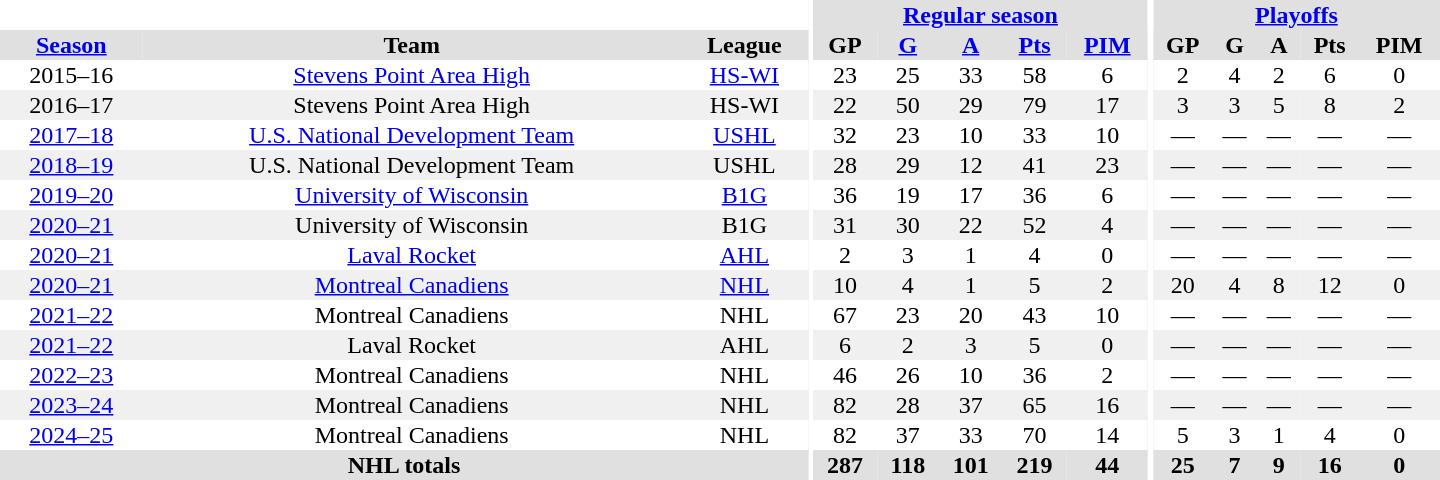<table border="0" cellpadding="1" cellspacing="0" style="text-align:center; width:60em;">
<tr bgcolor="#e0e0e0">
<th colspan="3" bgcolor="#ffffff"></th>
<th rowspan="100" bgcolor="#ffffff"></th>
<th colspan="5"><a href='#'>Regular season</a></th>
<th rowspan="100" bgcolor="#ffffff"></th>
<th colspan="5"><a href='#'>Playoffs</a></th>
</tr>
<tr bgcolor="#e0e0e0">
<th><a href='#'>Season</a></th>
<th>Team</th>
<th>League</th>
<th>GP</th>
<th><a href='#'>G</a></th>
<th><a href='#'>A</a></th>
<th><a href='#'>Pts</a></th>
<th><a href='#'>PIM</a></th>
<th>GP</th>
<th>G</th>
<th>A</th>
<th>Pts</th>
<th>PIM</th>
</tr>
<tr>
<td>2015–16</td>
<td><a href='#'>Stevens Point Area High</a></td>
<td><a href='#'>HS-WI</a></td>
<td>23</td>
<td>25</td>
<td>33</td>
<td>58</td>
<td>6</td>
<td>2</td>
<td>4</td>
<td>2</td>
<td>6</td>
<td>0</td>
</tr>
<tr style="background:#f0f0f0;">
<td>2016–17</td>
<td>Stevens Point Area High</td>
<td>HS-WI</td>
<td>22</td>
<td>50</td>
<td>29</td>
<td>79</td>
<td>17</td>
<td>3</td>
<td>3</td>
<td>5</td>
<td>8</td>
<td>2</td>
</tr>
<tr>
<td><a href='#'>2017–18</a></td>
<td><a href='#'>U.S. National Development Team</a></td>
<td><a href='#'>USHL</a></td>
<td>32</td>
<td>23</td>
<td>10</td>
<td>33</td>
<td>10</td>
<td>—</td>
<td>—</td>
<td>—</td>
<td>—</td>
<td>—</td>
</tr>
<tr bgcolor="#f0f0f0">
<td><a href='#'>2018–19</a></td>
<td>U.S. National Development Team</td>
<td>USHL</td>
<td>28</td>
<td>29</td>
<td>12</td>
<td>41</td>
<td>23</td>
<td>—</td>
<td>—</td>
<td>—</td>
<td>—</td>
<td>—</td>
</tr>
<tr>
<td><a href='#'>2019–20</a></td>
<td><a href='#'>University of Wisconsin</a></td>
<td><a href='#'>B1G</a></td>
<td>36</td>
<td>19</td>
<td>17</td>
<td>36</td>
<td>6</td>
<td>—</td>
<td>—</td>
<td>—</td>
<td>—</td>
<td>—</td>
</tr>
<tr bgcolor="#f0f0f0">
<td><a href='#'>2020–21</a></td>
<td>University of Wisconsin</td>
<td>B1G</td>
<td>31</td>
<td>30</td>
<td>22</td>
<td>52</td>
<td>4</td>
<td>—</td>
<td>—</td>
<td>—</td>
<td>—</td>
<td>—</td>
</tr>
<tr>
<td><a href='#'>2020–21</a></td>
<td><a href='#'>Laval Rocket</a></td>
<td><a href='#'>AHL</a></td>
<td>2</td>
<td>3</td>
<td>1</td>
<td>4</td>
<td>0</td>
<td>—</td>
<td>—</td>
<td>—</td>
<td>—</td>
<td>—</td>
</tr>
<tr bgcolor="#f0f0f0">
<td><a href='#'>2020–21</a></td>
<td><a href='#'>Montreal Canadiens</a></td>
<td><a href='#'>NHL</a></td>
<td>10</td>
<td>4</td>
<td>1</td>
<td>5</td>
<td>2</td>
<td>20</td>
<td>4</td>
<td>8</td>
<td>12</td>
<td>0</td>
</tr>
<tr>
<td><a href='#'>2021–22</a></td>
<td>Montreal Canadiens</td>
<td>NHL</td>
<td>67</td>
<td>23</td>
<td>20</td>
<td>43</td>
<td>10</td>
<td>—</td>
<td>—</td>
<td>—</td>
<td>—</td>
<td>—</td>
</tr>
<tr bgcolor="#f0f0f0">
<td><a href='#'>2021–22</a></td>
<td>Laval Rocket</td>
<td>AHL</td>
<td>6</td>
<td>2</td>
<td>3</td>
<td>5</td>
<td>0</td>
<td>—</td>
<td>—</td>
<td>—</td>
<td>—</td>
<td>—</td>
</tr>
<tr>
<td><a href='#'>2022–23</a></td>
<td>Montreal Canadiens</td>
<td>NHL</td>
<td>46</td>
<td>26</td>
<td>10</td>
<td>36</td>
<td>2</td>
<td>—</td>
<td>—</td>
<td>—</td>
<td>—</td>
<td>—</td>
</tr>
<tr bgcolor="#f0f0f0">
<td><a href='#'>2023–24</a></td>
<td>Montreal Canadiens</td>
<td>NHL</td>
<td>82</td>
<td>28</td>
<td>37</td>
<td>65</td>
<td>16</td>
<td>—</td>
<td>—</td>
<td>—</td>
<td>—</td>
<td>—</td>
</tr>
<tr>
<td><a href='#'>2024–25</a></td>
<td>Montreal Canadiens</td>
<td>NHL</td>
<td>82</td>
<td>37</td>
<td>33</td>
<td>70</td>
<td>14</td>
<td>5</td>
<td>3</td>
<td>1</td>
<td>4</td>
<td>0</td>
</tr>
<tr style="background:#e0e0e0;">
<th colspan="3">NHL totals</th>
<th>287</th>
<th>118</th>
<th>101</th>
<th>219</th>
<th>44</th>
<th>25</th>
<th>7</th>
<th>9</th>
<th>16</th>
<th>0</th>
</tr>
</table>
